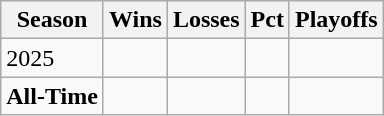<table class="wikitable">
<tr>
<th>Season</th>
<th>Wins</th>
<th>Losses</th>
<th>Pct</th>
<th>Playoffs</th>
</tr>
<tr>
<td>2025</td>
<td></td>
<td></td>
<td></td>
</tr>
<tr>
<td><strong>All-Time</strong></td>
<td></td>
<td></td>
<td></td>
<td></td>
</tr>
</table>
